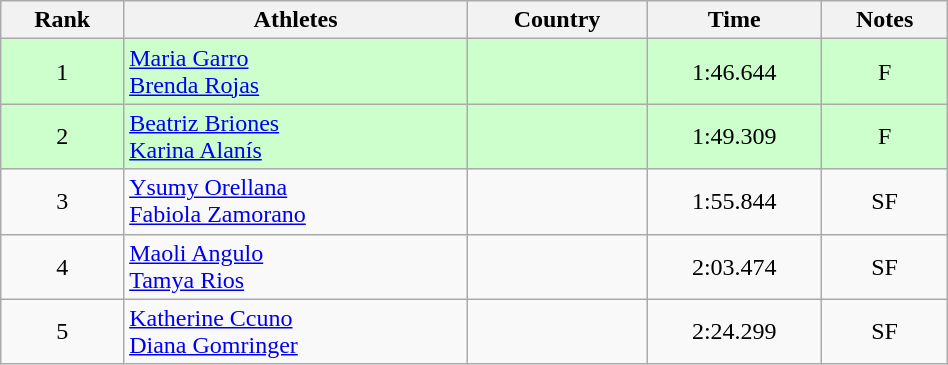<table class="wikitable" width=50% style="text-align:center">
<tr>
<th>Rank</th>
<th>Athletes</th>
<th>Country</th>
<th>Time</th>
<th>Notes</th>
</tr>
<tr bgcolor=#ccffcc>
<td>1</td>
<td align=left><a href='#'>Maria Garro</a><br><a href='#'>Brenda Rojas</a></td>
<td align=left></td>
<td>1:46.644</td>
<td>F</td>
</tr>
<tr bgcolor=#ccffcc>
<td>2</td>
<td align=left><a href='#'>Beatriz Briones</a><br><a href='#'>Karina Alanís</a></td>
<td align=left></td>
<td>1:49.309</td>
<td>F</td>
</tr>
<tr>
<td>3</td>
<td align=left><a href='#'>Ysumy Orellana</a><br><a href='#'>Fabiola Zamorano</a></td>
<td align=left></td>
<td>1:55.844</td>
<td>SF</td>
</tr>
<tr>
<td>4</td>
<td align=left><a href='#'>Maoli Angulo</a><br><a href='#'>Tamya Rios</a></td>
<td align=left></td>
<td>2:03.474</td>
<td>SF</td>
</tr>
<tr>
<td>5</td>
<td align=left><a href='#'>Katherine Ccuno</a><br><a href='#'>Diana Gomringer</a></td>
<td align=left></td>
<td>2:24.299</td>
<td>SF</td>
</tr>
</table>
